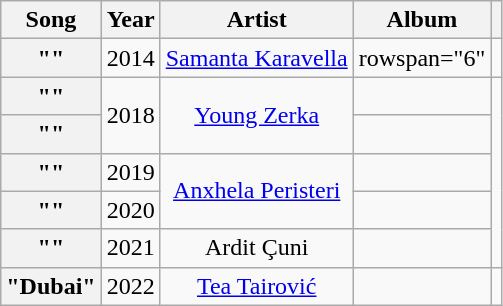<table class="wikitable plainrowheaders" style="text-align:center;">
<tr>
<th scope="col">Song</th>
<th scope="col">Year</th>
<th scope="col">Artist</th>
<th scope="col">Album</th>
<th scope="col"></th>
</tr>
<tr>
<th scope="row">""</th>
<td>2014</td>
<td><a href='#'>Samanta Karavella</a></td>
<td>rowspan="6" </td>
<td></td>
</tr>
<tr>
<th scope="row">""</th>
<td rowspan="2">2018</td>
<td rowspan="2"><a href='#'>Young Zerka</a></td>
<td></td>
</tr>
<tr>
<th scope="row">""</th>
<td></td>
</tr>
<tr>
<th scope="row">""</th>
<td>2019</td>
<td rowspan="2"><a href='#'>Anxhela Peristeri</a></td>
<td></td>
</tr>
<tr>
<th scope="row">""</th>
<td>2020</td>
<td></td>
</tr>
<tr>
<th scope="row">""</th>
<td>2021</td>
<td>Ardit Çuni</td>
<td></td>
</tr>
<tr>
<th scope="row">"Dubai"</th>
<td>2022</td>
<td><a href='#'>Tea Tairović</a></td>
<td></td>
<td></td>
</tr>
</table>
